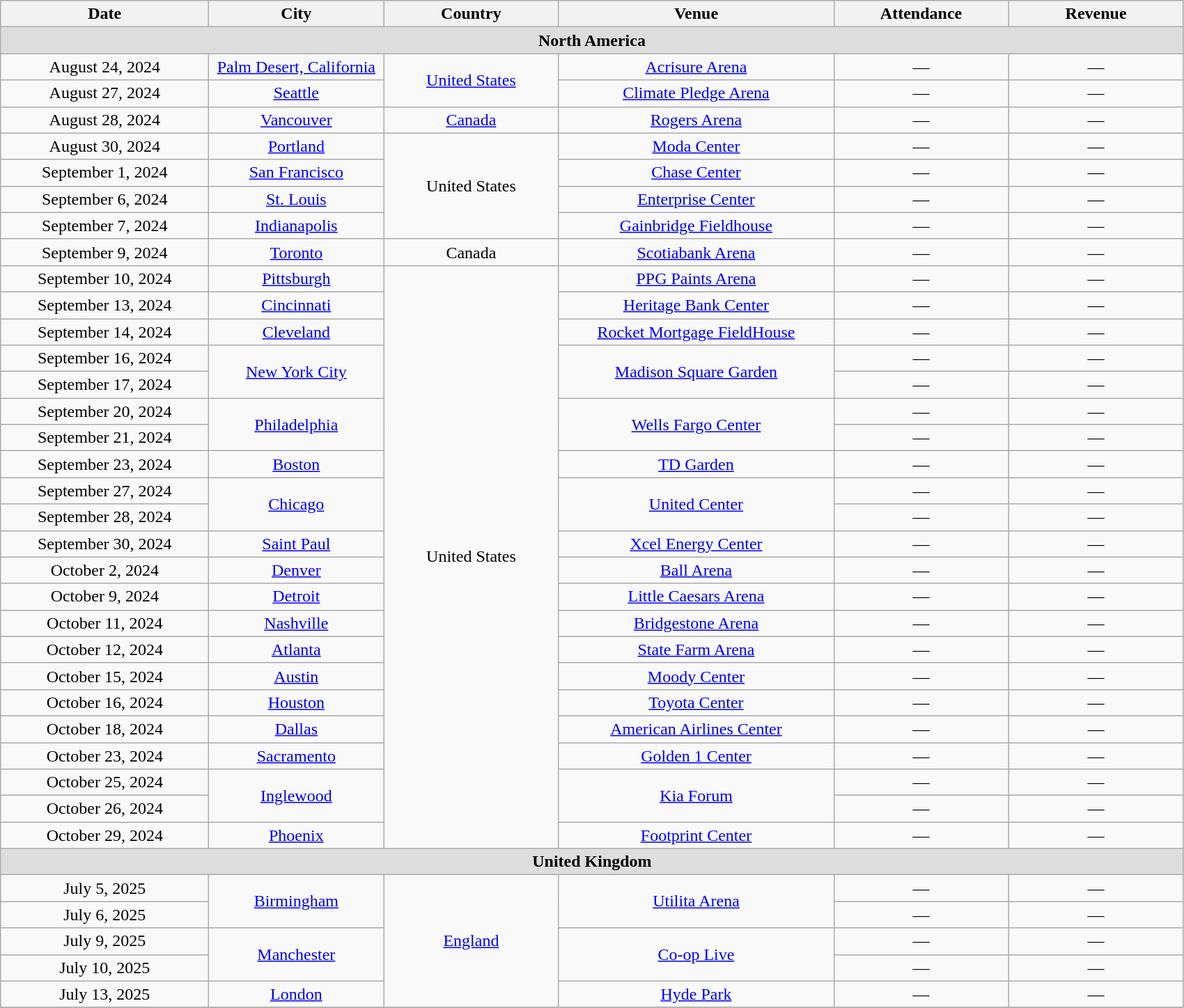<table class="wikitable" style="text-align:center;">
<tr>
<th scope="col" style="width:12em;">Date</th>
<th scope="col" style="width:10em;">City</th>
<th scope="col" style="width:10em;">Country</th>
<th scope="col" style="width:16em;">Venue</th>
<th scope="col" style="width:10em;">Attendance</th>
<th scope="col" style="width:10em;">Revenue</th>
</tr>
<tr>
<td colspan="6" style="background:#ddd;"><strong>North America</strong></td>
</tr>
<tr>
<td>August 24, 2024</td>
<td><a href='#'>Palm Desert, California</a></td>
<td rowspan="2"><a href='#'>United States</a></td>
<td><a href='#'>Acrisure Arena</a></td>
<td>—</td>
<td>—</td>
</tr>
<tr>
<td>August 27, 2024</td>
<td><a href='#'>Seattle</a></td>
<td><a href='#'>Climate Pledge Arena</a></td>
<td>—</td>
<td>—</td>
</tr>
<tr>
<td>August 28, 2024</td>
<td><a href='#'>Vancouver</a></td>
<td><a href='#'>Canada</a></td>
<td><a href='#'>Rogers Arena</a></td>
<td>—</td>
<td>—</td>
</tr>
<tr>
<td>August 30, 2024</td>
<td><a href='#'>Portland</a></td>
<td rowspan="4">United States</td>
<td><a href='#'>Moda Center</a></td>
<td>—</td>
<td>—</td>
</tr>
<tr>
<td>September 1, 2024</td>
<td><a href='#'>San Francisco</a></td>
<td><a href='#'>Chase Center</a></td>
<td>—</td>
<td>—</td>
</tr>
<tr>
<td>September 6, 2024</td>
<td><a href='#'>St. Louis</a></td>
<td><a href='#'>Enterprise Center</a></td>
<td>—</td>
<td>—</td>
</tr>
<tr>
<td>September 7, 2024</td>
<td><a href='#'>Indianapolis</a></td>
<td><a href='#'>Gainbridge Fieldhouse</a></td>
<td>—</td>
<td>—</td>
</tr>
<tr>
<td>September 9, 2024</td>
<td><a href='#'>Toronto</a></td>
<td>Canada</td>
<td><a href='#'>Scotiabank Arena</a></td>
<td>—</td>
<td>—</td>
</tr>
<tr>
<td>September 10, 2024</td>
<td><a href='#'>Pittsburgh</a></td>
<td rowspan="22">United States</td>
<td><a href='#'>PPG Paints Arena</a></td>
<td>—</td>
<td>—</td>
</tr>
<tr>
<td>September 13, 2024</td>
<td><a href='#'>Cincinnati</a></td>
<td><a href='#'>Heritage Bank Center</a></td>
<td>—</td>
<td>—</td>
</tr>
<tr>
<td>September 14, 2024</td>
<td><a href='#'>Cleveland</a></td>
<td><a href='#'>Rocket Mortgage FieldHouse</a></td>
<td>—</td>
<td>—</td>
</tr>
<tr>
<td>September 16, 2024</td>
<td rowspan="2"><a href='#'>New York City</a></td>
<td rowspan="2"><a href='#'>Madison Square Garden</a></td>
<td>—</td>
<td>—</td>
</tr>
<tr>
<td>September 17, 2024</td>
<td>—</td>
<td>—</td>
</tr>
<tr>
<td>September 20, 2024</td>
<td rowspan="2"><a href='#'>Philadelphia</a></td>
<td rowspan="2"><a href='#'>Wells Fargo Center</a></td>
<td>—</td>
<td>—</td>
</tr>
<tr>
<td>September 21, 2024</td>
<td>—</td>
<td>—</td>
</tr>
<tr>
<td>September 23, 2024</td>
<td><a href='#'>Boston</a></td>
<td><a href='#'>TD Garden</a></td>
<td>—</td>
<td>—</td>
</tr>
<tr>
<td>September 27, 2024</td>
<td rowspan="2"><a href='#'>Chicago</a></td>
<td rowspan="2"><a href='#'>United Center</a></td>
<td>—</td>
<td>—</td>
</tr>
<tr>
<td>September 28, 2024</td>
<td>—</td>
<td>—</td>
</tr>
<tr>
<td>September 30, 2024</td>
<td><a href='#'>Saint Paul</a></td>
<td><a href='#'>Xcel Energy Center</a></td>
<td>—</td>
<td>—</td>
</tr>
<tr>
<td>October 2, 2024</td>
<td><a href='#'>Denver</a></td>
<td><a href='#'>Ball Arena</a></td>
<td>—</td>
<td>—</td>
</tr>
<tr>
<td>October 9, 2024</td>
<td><a href='#'>Detroit</a></td>
<td><a href='#'>Little Caesars Arena</a></td>
<td>—</td>
<td>—</td>
</tr>
<tr>
<td>October 11, 2024</td>
<td><a href='#'>Nashville</a></td>
<td><a href='#'>Bridgestone Arena</a></td>
<td>—</td>
<td>—</td>
</tr>
<tr>
<td>October 12, 2024</td>
<td><a href='#'>Atlanta</a></td>
<td><a href='#'>State Farm Arena</a></td>
<td>—</td>
<td>—</td>
</tr>
<tr>
<td>October 15, 2024</td>
<td><a href='#'>Austin</a></td>
<td><a href='#'>Moody Center</a></td>
<td>—</td>
<td>—</td>
</tr>
<tr>
<td>October 16, 2024</td>
<td><a href='#'>Houston</a></td>
<td><a href='#'>Toyota Center</a></td>
<td>—</td>
<td>—</td>
</tr>
<tr>
<td>October 18, 2024</td>
<td><a href='#'>Dallas</a></td>
<td><a href='#'>American Airlines Center</a></td>
<td>—</td>
<td>—</td>
</tr>
<tr>
<td>October 23, 2024</td>
<td><a href='#'>Sacramento</a></td>
<td><a href='#'>Golden 1 Center</a></td>
<td>—</td>
<td>—</td>
</tr>
<tr>
<td>October 25, 2024</td>
<td rowspan="2"><a href='#'>Inglewood</a></td>
<td rowspan="2"><a href='#'>Kia Forum</a></td>
<td>—</td>
<td>—</td>
</tr>
<tr>
<td>October 26, 2024</td>
<td>—</td>
<td>—</td>
</tr>
<tr>
<td>October 29, 2024</td>
<td><a href='#'>Phoenix</a></td>
<td><a href='#'>Footprint Center</a></td>
<td>—</td>
<td>—</td>
</tr>
<tr>
<td colspan="6" style="background:#ddd;"><strong>United Kingdom</strong></td>
</tr>
<tr>
<td>July 5, 2025</td>
<td rowspan="2"><a href='#'>Birmingham</a></td>
<td rowspan="5"><a href='#'>England</a></td>
<td rowspan="2"><a href='#'>Utilita Arena</a></td>
<td>—</td>
<td>—</td>
</tr>
<tr>
<td>July 6, 2025</td>
<td>—</td>
<td>—</td>
</tr>
<tr>
<td>July 9, 2025</td>
<td rowspan="2"><a href='#'>Manchester</a></td>
<td rowspan="2"><a href='#'>Co-op Live</a></td>
<td>—</td>
<td>—</td>
</tr>
<tr>
<td>July 10, 2025</td>
<td>—</td>
<td>—</td>
</tr>
<tr>
<td>July 13, 2025</td>
<td><a href='#'>London</a></td>
<td><a href='#'>Hyde Park</a></td>
<td>—</td>
<td>—</td>
</tr>
<tr>
</tr>
</table>
